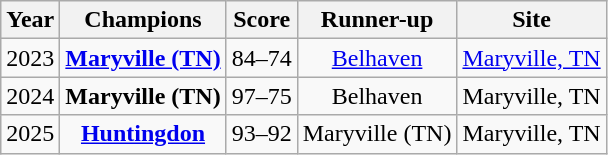<table class="wikitable sortable">
<tr>
<th>Year</th>
<th>Champions</th>
<th>Score</th>
<th>Runner-up</th>
<th>Site</th>
</tr>
<tr align=center>
<td>2023</td>
<td><strong><a href='#'>Maryville (TN)</a></strong></td>
<td>84–74</td>
<td><a href='#'>Belhaven</a></td>
<td><a href='#'>Maryville, TN</a></td>
</tr>
<tr align=center>
<td>2024</td>
<td><strong>Maryville (TN)</strong></td>
<td>97–75</td>
<td>Belhaven</td>
<td>Maryville, TN</td>
</tr>
<tr align=center>
<td>2025</td>
<td><strong><a href='#'>Huntingdon</a></strong></td>
<td>93–92</td>
<td>Maryville (TN)</td>
<td>Maryville, TN</td>
</tr>
</table>
